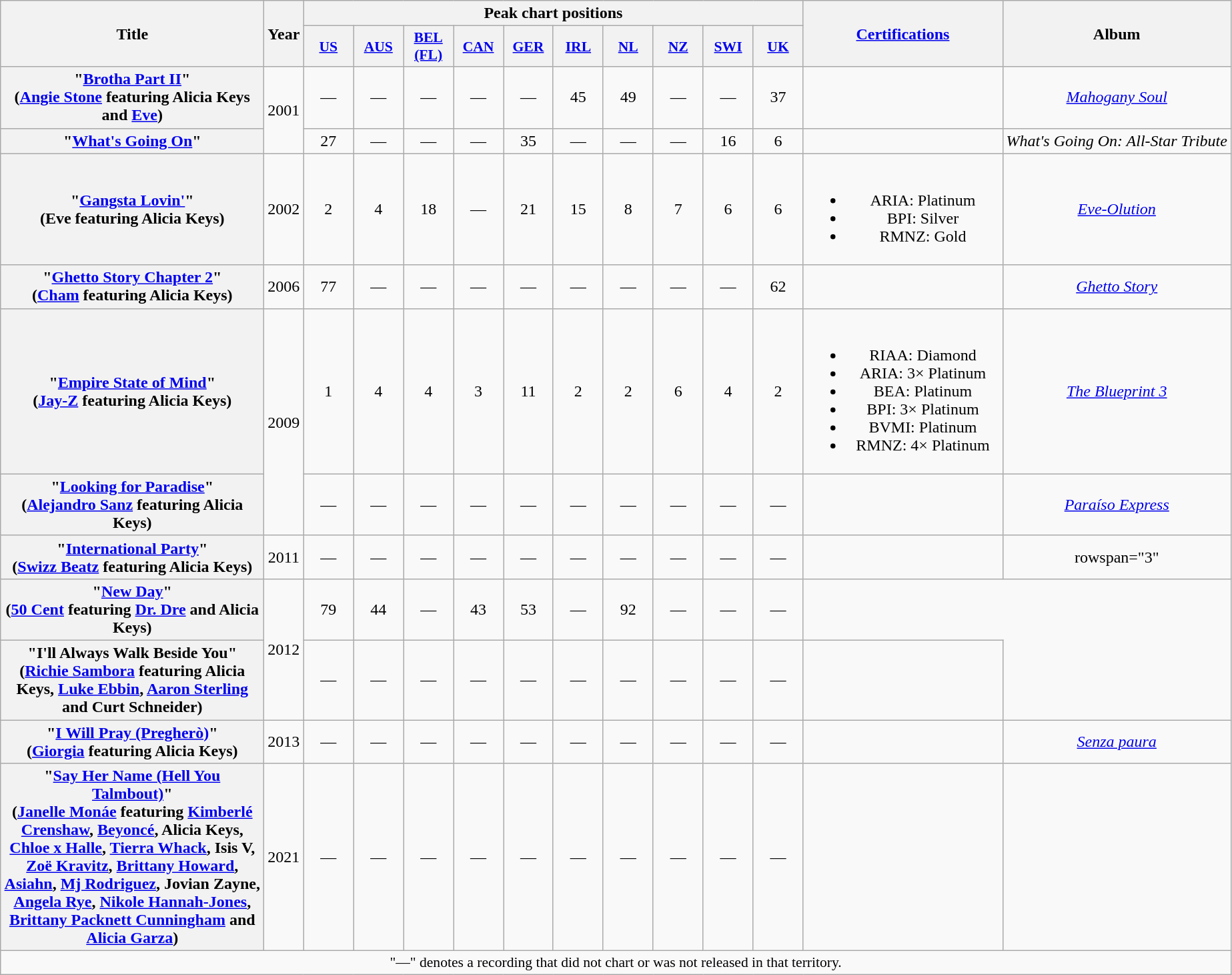<table class="wikitable plainrowheaders" style="text-align:center;" border="1">
<tr>
<th scope="col" rowspan="2" style="width:16em;">Title</th>
<th scope="col" rowspan="2">Year</th>
<th scope="col" colspan="10">Peak chart positions</th>
<th scope="col" rowspan="2" style="width:12em;"><a href='#'>Certifications</a></th>
<th scope="col" rowspan="2">Album</th>
</tr>
<tr>
<th scope="col" style="width:3em;font-size:90%;"><a href='#'>US</a><br></th>
<th scope="col" style="width:3em;font-size:90%;"><a href='#'>AUS</a><br></th>
<th scope="col" style="width:3em;font-size:90%;"><a href='#'>BEL<br>(FL)</a><br></th>
<th scope="col" style="width:3em;font-size:90%;"><a href='#'>CAN</a><br></th>
<th scope="col" style="width:3em;font-size:90%;"><a href='#'>GER</a><br></th>
<th scope="col" style="width:3em;font-size:90%;"><a href='#'>IRL</a><br></th>
<th scope="col" style="width:3em;font-size:90%;"><a href='#'>NL</a><br></th>
<th scope="col" style="width:3em;font-size:90%;"><a href='#'>NZ</a><br></th>
<th scope="col" style="width:3em;font-size:90%;"><a href='#'>SWI</a><br></th>
<th scope="col" style="width:3em;font-size:90%;"><a href='#'>UK</a><br></th>
</tr>
<tr>
<th scope="row">"<a href='#'>Brotha Part II</a>"<br><span>(<a href='#'>Angie Stone</a> featuring Alicia Keys and <a href='#'>Eve</a>)</span></th>
<td rowspan="2">2001</td>
<td>—</td>
<td>—</td>
<td>—</td>
<td>—</td>
<td>—</td>
<td>45</td>
<td>49</td>
<td>—</td>
<td>—</td>
<td>37</td>
<td></td>
<td><em><a href='#'>Mahogany Soul</a></em></td>
</tr>
<tr>
<th scope="row">"<a href='#'>What's Going On</a>" <br> </th>
<td>27</td>
<td>—</td>
<td>—</td>
<td>—</td>
<td>35</td>
<td>—</td>
<td>—</td>
<td>—</td>
<td>16</td>
<td>6</td>
<td></td>
<td><em>What's Going On: All-Star Tribute</em></td>
</tr>
<tr>
<th scope="row">"<a href='#'>Gangsta Lovin'</a>"<br><span>(Eve featuring Alicia Keys)</span></th>
<td>2002</td>
<td>2</td>
<td>4</td>
<td>18</td>
<td>—</td>
<td>21</td>
<td>15</td>
<td>8</td>
<td>7</td>
<td>6</td>
<td>6</td>
<td><br><ul><li>ARIA: Platinum</li><li>BPI: Silver</li><li>RMNZ: Gold</li></ul></td>
<td><em><a href='#'>Eve-Olution</a></em></td>
</tr>
<tr>
<th scope="row">"<a href='#'>Ghetto Story Chapter 2</a>"<br><span>(<a href='#'>Cham</a> featuring Alicia Keys)</span></th>
<td>2006</td>
<td>77</td>
<td>—</td>
<td>—</td>
<td>—</td>
<td>—</td>
<td>—</td>
<td>—</td>
<td>—</td>
<td>—</td>
<td>62</td>
<td></td>
<td><em><a href='#'>Ghetto Story</a></em></td>
</tr>
<tr>
<th scope="row">"<a href='#'>Empire State of Mind</a>"<br><span>(<a href='#'>Jay-Z</a> featuring Alicia Keys)</span></th>
<td rowspan="2">2009</td>
<td>1</td>
<td>4</td>
<td>4</td>
<td>3</td>
<td>11</td>
<td>2</td>
<td>2</td>
<td>6</td>
<td>4</td>
<td>2</td>
<td><br><ul><li>RIAA: Diamond</li><li>ARIA: 3× Platinum</li><li>BEA: Platinum</li><li>BPI: 3× Platinum</li><li>BVMI: Platinum</li><li>RMNZ: 4× Platinum</li></ul></td>
<td><em><a href='#'>The Blueprint 3</a></em></td>
</tr>
<tr>
<th scope="row">"<a href='#'>Looking for Paradise</a>"<br><span>(<a href='#'>Alejandro Sanz</a> featuring Alicia Keys)</span></th>
<td>—</td>
<td>—</td>
<td>—</td>
<td>—</td>
<td>—</td>
<td>—</td>
<td>—</td>
<td>—</td>
<td>—</td>
<td>—</td>
<td></td>
<td><em><a href='#'>Paraíso Express</a></em></td>
</tr>
<tr>
<th scope="row">"<a href='#'>International Party</a>"<br><span>(<a href='#'>Swizz Beatz</a> featuring Alicia Keys)</span></th>
<td>2011</td>
<td>—</td>
<td>—</td>
<td>—</td>
<td>—</td>
<td>—</td>
<td>—</td>
<td>—</td>
<td>—</td>
<td>—</td>
<td>—</td>
<td></td>
<td>rowspan="3" </td>
</tr>
<tr>
<th scope="row">"<a href='#'>New Day</a>"<br><span>(<a href='#'>50 Cent</a> featuring <a href='#'>Dr. Dre</a> and Alicia Keys)</span></th>
<td rowspan="2">2012</td>
<td>79</td>
<td>44</td>
<td>—</td>
<td>43</td>
<td>53</td>
<td>—</td>
<td>92</td>
<td>—</td>
<td>—</td>
<td>—</td>
</tr>
<tr>
<th scope="row">"I'll Always Walk Beside You"<br><span>(<a href='#'>Richie Sambora</a> featuring Alicia Keys, <a href='#'>Luke Ebbin</a>, <a href='#'>Aaron Sterling</a> and Curt Schneider)</span></th>
<td>—</td>
<td>—</td>
<td>—</td>
<td>—</td>
<td>—</td>
<td>—</td>
<td>—</td>
<td>—</td>
<td>—</td>
<td>—</td>
<td></td>
</tr>
<tr>
<th scope="row">"<a href='#'>I Will Pray (Pregherò)</a>"<br><span>(<a href='#'>Giorgia</a> featuring Alicia Keys)</span></th>
<td>2013</td>
<td>—</td>
<td>—</td>
<td>—</td>
<td>—</td>
<td>—</td>
<td>—</td>
<td>—</td>
<td>—</td>
<td>—</td>
<td>—</td>
<td></td>
<td><em><a href='#'>Senza paura</a></em></td>
</tr>
<tr>
<th scope="row">"<a href='#'>Say Her Name (Hell You Talmbout)</a>"<br><span>(<a href='#'>Janelle Monáe</a> featuring <a href='#'>Kimberlé Crenshaw</a>, <a href='#'>Beyoncé</a>, Alicia Keys, <a href='#'>Chloe x Halle</a>, <a href='#'>Tierra Whack</a>, Isis V, <a href='#'>Zoë Kravitz</a>, <a href='#'>Brittany Howard</a>, <a href='#'>Asiahn</a>, <a href='#'>Mj Rodriguez</a>, Jovian Zayne, <a href='#'>Angela Rye</a>, <a href='#'>Nikole Hannah-Jones</a>, <a href='#'>Brittany Packnett Cunningham</a> and <a href='#'>Alicia Garza</a>)</span></th>
<td>2021</td>
<td>—</td>
<td>—</td>
<td>—</td>
<td>—</td>
<td>—</td>
<td>—</td>
<td>—</td>
<td>—</td>
<td>—</td>
<td>—</td>
<td></td>
<td></td>
</tr>
<tr>
<td colspan="14" style="font-size:90%">"—" denotes a recording that did not chart or was not released in that territory.</td>
</tr>
</table>
